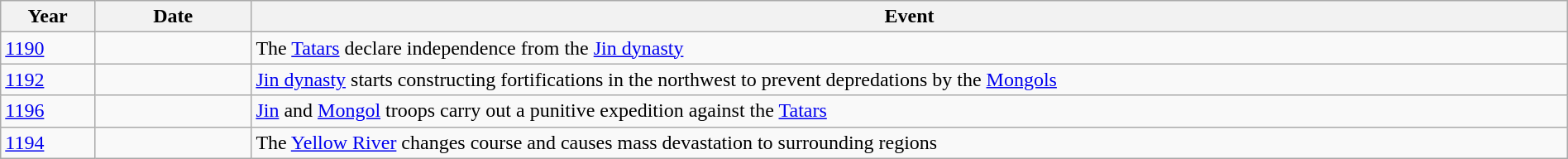<table class="wikitable" width="100%">
<tr>
<th style="width:6%">Year</th>
<th style="width:10%">Date</th>
<th>Event</th>
</tr>
<tr>
<td><a href='#'>1190</a></td>
<td></td>
<td>The <a href='#'>Tatars</a> declare independence from the <a href='#'>Jin dynasty</a></td>
</tr>
<tr>
<td><a href='#'>1192</a></td>
<td></td>
<td><a href='#'>Jin dynasty</a> starts constructing fortifications in the northwest to prevent depredations by the <a href='#'>Mongols</a></td>
</tr>
<tr>
<td><a href='#'>1196</a></td>
<td></td>
<td><a href='#'>Jin</a> and <a href='#'>Mongol</a> troops carry out a punitive expedition against the <a href='#'>Tatars</a></td>
</tr>
<tr>
<td><a href='#'>1194</a></td>
<td></td>
<td>The <a href='#'>Yellow River</a> changes course and causes mass devastation to surrounding regions</td>
</tr>
</table>
